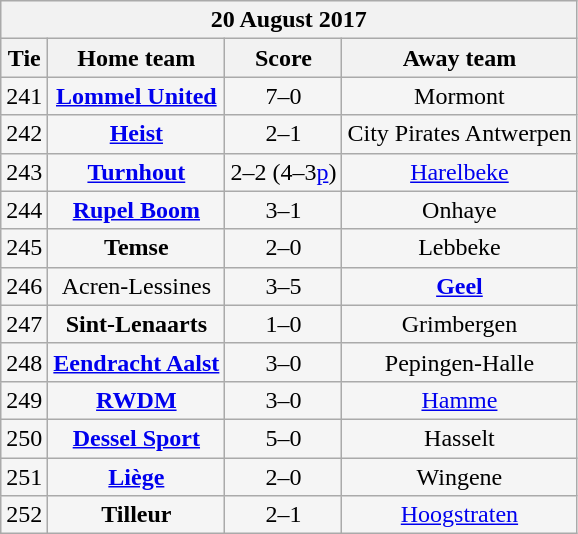<table class="wikitable" style="background:WhiteSmoke; text-align:center">
<tr>
<th colspan="4">20 August 2017</th>
</tr>
<tr>
<th>Tie</th>
<th>Home team</th>
<th>Score</th>
<th>Away team</th>
</tr>
<tr>
<td>241</td>
<td><strong><a href='#'>Lommel United</a></strong></td>
<td>7–0</td>
<td>Mormont</td>
</tr>
<tr>
<td>242</td>
<td><strong><a href='#'>Heist</a></strong></td>
<td>2–1 </td>
<td>City Pirates Antwerpen</td>
</tr>
<tr>
<td>243</td>
<td><strong><a href='#'>Turnhout</a></strong></td>
<td>2–2 (4–3<a href='#'>p</a>)</td>
<td><a href='#'>Harelbeke</a></td>
</tr>
<tr>
<td>244</td>
<td><strong><a href='#'>Rupel Boom</a></strong></td>
<td>3–1</td>
<td>Onhaye</td>
</tr>
<tr>
<td>245</td>
<td><strong>Temse</strong></td>
<td>2–0</td>
<td>Lebbeke</td>
</tr>
<tr>
<td>246</td>
<td>Acren-Lessines</td>
<td>3–5</td>
<td><strong><a href='#'>Geel</a></strong></td>
</tr>
<tr>
<td>247</td>
<td><strong>Sint-Lenaarts</strong></td>
<td>1–0</td>
<td>Grimbergen</td>
</tr>
<tr>
<td>248</td>
<td><strong><a href='#'>Eendracht Aalst</a></strong></td>
<td>3–0</td>
<td>Pepingen-Halle</td>
</tr>
<tr>
<td>249</td>
<td><strong><a href='#'>RWDM</a></strong></td>
<td>3–0</td>
<td><a href='#'>Hamme</a></td>
</tr>
<tr>
<td>250</td>
<td><strong><a href='#'>Dessel Sport</a></strong></td>
<td>5–0</td>
<td>Hasselt</td>
</tr>
<tr>
<td>251</td>
<td><strong><a href='#'>Liège</a></strong></td>
<td>2–0</td>
<td>Wingene</td>
</tr>
<tr>
<td>252</td>
<td><strong>Tilleur</strong></td>
<td>2–1 </td>
<td><a href='#'>Hoogstraten</a></td>
</tr>
</table>
